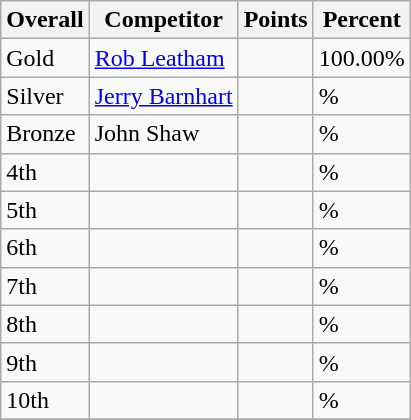<table class="wikitable sortable" style="text-align: left;">
<tr>
<th>Overall</th>
<th>Competitor</th>
<th>Points</th>
<th>Percent</th>
</tr>
<tr>
<td> Gold</td>
<td> <a href='#'>Rob Leatham</a></td>
<td></td>
<td>100.00%</td>
</tr>
<tr>
<td> Silver</td>
<td> <a href='#'>Jerry Barnhart</a></td>
<td></td>
<td>%</td>
</tr>
<tr>
<td> Bronze</td>
<td> John Shaw</td>
<td></td>
<td>%</td>
</tr>
<tr>
<td>4th</td>
<td></td>
<td></td>
<td>%</td>
</tr>
<tr>
<td>5th</td>
<td></td>
<td></td>
<td>%</td>
</tr>
<tr>
<td>6th</td>
<td></td>
<td></td>
<td>%</td>
</tr>
<tr>
<td>7th</td>
<td></td>
<td></td>
<td>%</td>
</tr>
<tr>
<td>8th</td>
<td></td>
<td></td>
<td>%</td>
</tr>
<tr>
<td>9th</td>
<td></td>
<td></td>
<td>%</td>
</tr>
<tr>
<td>10th</td>
<td></td>
<td></td>
<td>%</td>
</tr>
<tr>
</tr>
</table>
